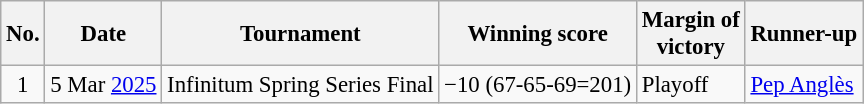<table class="wikitable" style="font-size:95%;">
<tr>
<th>No.</th>
<th>Date</th>
<th>Tournament</th>
<th>Winning score</th>
<th>Margin of<br>victory</th>
<th>Runner-up</th>
</tr>
<tr>
<td align=center>1</td>
<td align=right>5 Mar <a href='#'>2025</a></td>
<td>Infinitum Spring Series Final</td>
<td>−10 (67-65-69=201)</td>
<td>Playoff</td>
<td> <a href='#'>Pep Anglès</a></td>
</tr>
</table>
